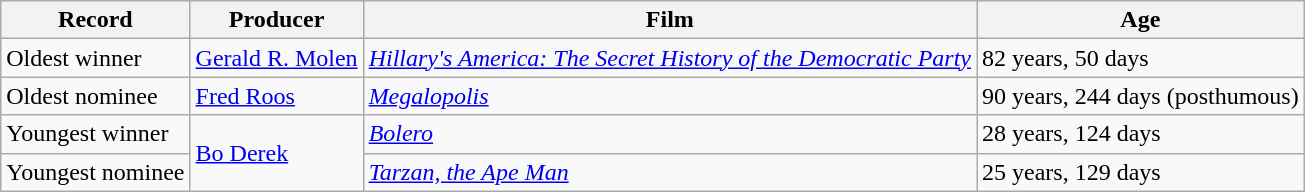<table class="wikitable">
<tr>
<th scope="col">Record</th>
<th scope="col">Producer</th>
<th>Film</th>
<th scope="col">Age</th>
</tr>
<tr>
<td>Oldest winner</td>
<td><a href='#'>Gerald R. Molen</a></td>
<td><em><a href='#'>Hillary's America: The Secret History of the Democratic Party</a></em></td>
<td>82 years, 50 days</td>
</tr>
<tr>
<td>Oldest nominee</td>
<td><a href='#'>Fred Roos</a></td>
<td><em><a href='#'>Megalopolis</a></em></td>
<td>90 years, 244 days (posthumous)</td>
</tr>
<tr>
<td>Youngest winner</td>
<td rowspan="2"><a href='#'>Bo Derek</a></td>
<td><em><a href='#'>Bolero</a></em></td>
<td>28 years, 124 days</td>
</tr>
<tr>
<td>Youngest nominee</td>
<td><em><a href='#'>Tarzan, the Ape Man</a></em></td>
<td>25 years, 129 days</td>
</tr>
</table>
